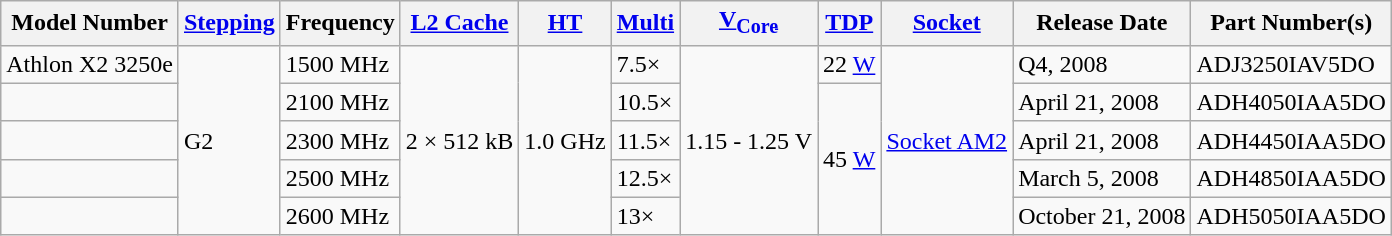<table class="wikitable">
<tr>
<th>Model Number</th>
<th><a href='#'>Stepping</a></th>
<th>Frequency</th>
<th><a href='#'>L2 Cache</a></th>
<th><a href='#'>HT</a></th>
<th><a href='#'>Multi</a></th>
<th><a href='#'>V<sub>Core</sub></a></th>
<th><a href='#'>TDP</a></th>
<th><a href='#'>Socket</a></th>
<th>Release Date</th>
<th>Part Number(s)</th>
</tr>
<tr>
<td>Athlon X2 3250e</td>
<td rowspan="5">G2</td>
<td>1500 MHz</td>
<td rowspan="5">2 × 512 kB</td>
<td rowspan="5">1.0 GHz</td>
<td>7.5×</td>
<td rowspan="5">1.15 - 1.25 V</td>
<td>22 <a href='#'>W</a></td>
<td rowspan="5"><a href='#'>Socket AM2</a></td>
<td>Q4, 2008</td>
<td>ADJ3250IAV5DO</td>
</tr>
<tr>
<td></td>
<td>2100 MHz</td>
<td>10.5×</td>
<td rowspan="4">45 <a href='#'>W</a></td>
<td>April 21, 2008</td>
<td>ADH4050IAA5DO</td>
</tr>
<tr>
<td></td>
<td>2300 MHz</td>
<td>11.5×</td>
<td>April 21, 2008</td>
<td>ADH4450IAA5DO</td>
</tr>
<tr>
<td></td>
<td>2500 MHz</td>
<td>12.5×</td>
<td>March 5, 2008</td>
<td>ADH4850IAA5DO</td>
</tr>
<tr>
<td></td>
<td>2600 MHz</td>
<td>13×</td>
<td>October 21, 2008</td>
<td>ADH5050IAA5DO</td>
</tr>
</table>
